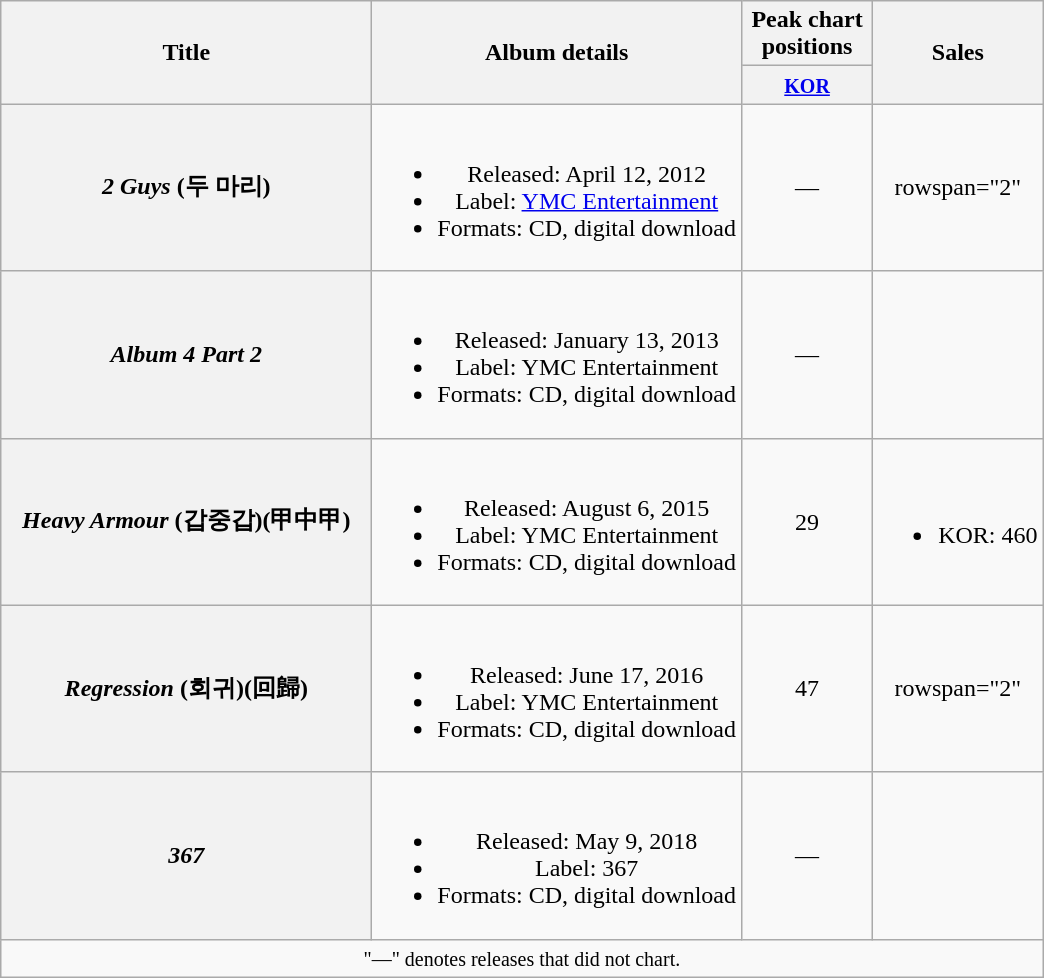<table class="wikitable plainrowheaders" style="text-align:center;">
<tr>
<th scope="col" rowspan="2" style="width:15em;">Title</th>
<th scope="col" rowspan="2">Album details</th>
<th scope="col" colspan="1" style="width:5em;">Peak chart positions</th>
<th scope="col" rowspan="2">Sales</th>
</tr>
<tr>
<th><small><a href='#'>KOR</a></small><br></th>
</tr>
<tr>
<th scope="row"><em>2 Guys</em> (두 마리)</th>
<td><br><ul><li>Released: April 12, 2012</li><li>Label: <a href='#'>YMC Entertainment</a></li><li>Formats: CD, digital download</li></ul></td>
<td>—</td>
<td>rowspan="2" </td>
</tr>
<tr>
<th scope="row"><em>Album 4 Part 2</em></th>
<td><br><ul><li>Released: January 13, 2013</li><li>Label: YMC Entertainment</li><li>Formats: CD, digital download</li></ul></td>
<td>—</td>
</tr>
<tr>
<th scope="row"><em>Heavy Armour</em> (갑중갑)(甲中甲)</th>
<td><br><ul><li>Released: August 6, 2015</li><li>Label: YMC Entertainment</li><li>Formats: CD, digital download</li></ul></td>
<td>29</td>
<td><br><ul><li>KOR: 460</li></ul></td>
</tr>
<tr>
<th scope="row"><em>Regression</em> (회귀)(回歸)</th>
<td><br><ul><li>Released: June 17, 2016</li><li>Label: YMC Entertainment</li><li>Formats: CD, digital download</li></ul></td>
<td>47</td>
<td>rowspan="2" </td>
</tr>
<tr>
<th scope="row"><em>367</em></th>
<td><br><ul><li>Released: May 9, 2018</li><li>Label: 367</li><li>Formats: CD, digital download</li></ul></td>
<td>—</td>
</tr>
<tr>
<td colspan="5" align="center"><small>"—" denotes releases that did not chart.</small></td>
</tr>
</table>
